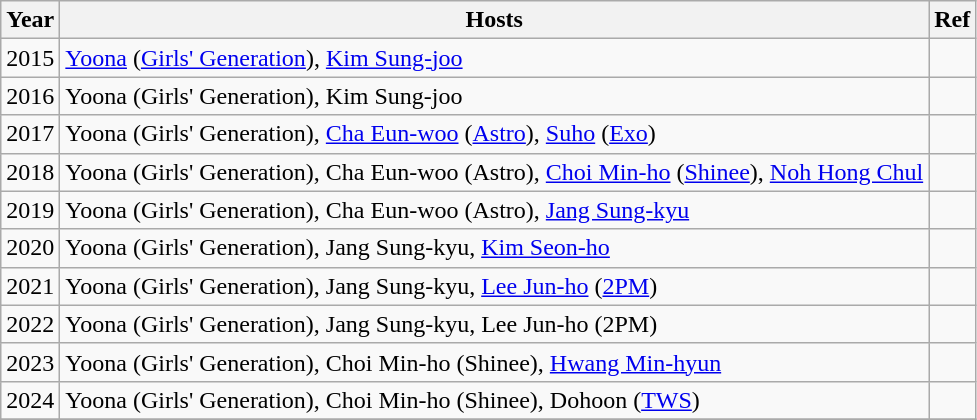<table class="wikitable">
<tr>
<th>Year</th>
<th>Hosts</th>
<th>Ref</th>
</tr>
<tr>
<td>2015</td>
<td><a href='#'>Yoona</a> (<a href='#'>Girls' Generation</a>), <a href='#'>Kim Sung-joo</a></td>
<td></td>
</tr>
<tr>
<td>2016</td>
<td>Yoona (Girls' Generation), Kim Sung-joo</td>
<td></td>
</tr>
<tr>
<td>2017</td>
<td>Yoona (Girls' Generation), <a href='#'>Cha Eun-woo</a> (<a href='#'>Astro</a>), <a href='#'>Suho</a> (<a href='#'>Exo</a>)</td>
<td></td>
</tr>
<tr>
<td>2018</td>
<td>Yoona (Girls' Generation), Cha Eun-woo (Astro), <a href='#'>Choi Min-ho</a> (<a href='#'>Shinee</a>), <a href='#'>Noh Hong Chul</a></td>
<td></td>
</tr>
<tr>
<td>2019</td>
<td>Yoona (Girls' Generation), Cha Eun-woo (Astro), <a href='#'>Jang Sung-kyu</a></td>
<td></td>
</tr>
<tr>
<td>2020</td>
<td>Yoona (Girls' Generation), Jang Sung-kyu, <a href='#'>Kim Seon-ho</a></td>
<td></td>
</tr>
<tr>
<td>2021</td>
<td>Yoona (Girls' Generation), Jang Sung-kyu, <a href='#'>Lee Jun-ho</a> (<a href='#'>2PM</a>)</td>
<td></td>
</tr>
<tr>
<td>2022</td>
<td>Yoona (Girls' Generation), Jang Sung-kyu, Lee Jun-ho (2PM)</td>
<td></td>
</tr>
<tr>
<td>2023</td>
<td>Yoona (Girls' Generation), Choi Min-ho (Shinee), <a href='#'>Hwang Min-hyun</a></td>
<td></td>
</tr>
<tr>
<td>2024</td>
<td>Yoona (Girls' Generation), Choi Min-ho (Shinee), Dohoon (<a href='#'>TWS</a>)</td>
<td></td>
</tr>
<tr>
</tr>
</table>
